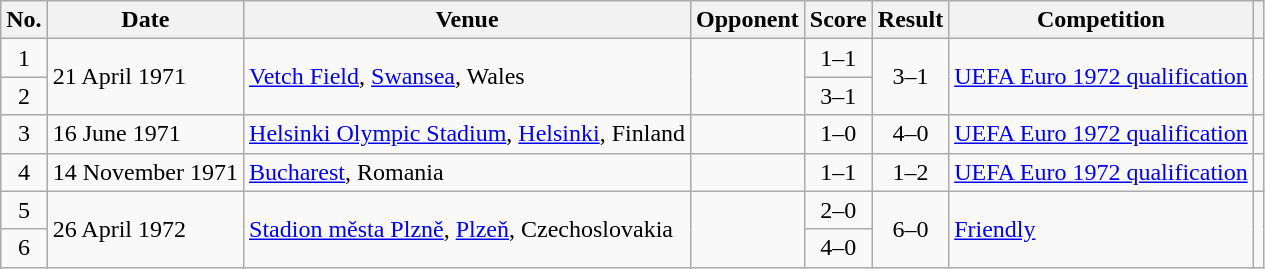<table class="wikitable sortable">
<tr>
<th scope="col">No.</th>
<th scope=col data-sort-type=date>Date</th>
<th scope="col">Venue</th>
<th scope="col">Opponent</th>
<th scope="col">Score</th>
<th scope="col">Result</th>
<th scope=col>Competition</th>
<th scope=col class=unsortable></th>
</tr>
<tr>
<td style="text-align:center">1</td>
<td rowspan="2">21 April 1971</td>
<td rowspan="2"><a href='#'>Vetch Field</a>, <a href='#'>Swansea</a>, Wales</td>
<td rowspan="2"></td>
<td style="text-align:center">1–1</td>
<td rowspan="2" style="text-align:center">3–1</td>
<td rowspan="2"><a href='#'>UEFA Euro 1972 qualification</a></td>
<td rowspan="2"></td>
</tr>
<tr>
<td style="text-align:center">2</td>
<td style="text-align:center">3–1</td>
</tr>
<tr>
<td style="text-align:center">3</td>
<td>16 June 1971</td>
<td><a href='#'>Helsinki Olympic Stadium</a>, <a href='#'>Helsinki</a>, Finland</td>
<td></td>
<td style="text-align:center">1–0</td>
<td style="text-align:center">4–0</td>
<td><a href='#'>UEFA Euro 1972 qualification</a></td>
<td></td>
</tr>
<tr>
<td style="text-align:center">4</td>
<td>14 November 1971</td>
<td><a href='#'>Bucharest</a>, Romania</td>
<td></td>
<td style="text-align:center">1–1</td>
<td style="text-align:center">1–2</td>
<td><a href='#'>UEFA Euro 1972 qualification</a></td>
<td></td>
</tr>
<tr>
<td style="text-align:center">5</td>
<td rowspan="2">26 April 1972</td>
<td rowspan="2"><a href='#'>Stadion města Plzně</a>, <a href='#'>Plzeň</a>, Czechoslovakia</td>
<td rowspan="2"></td>
<td style="text-align:center">2–0</td>
<td rowspan="2" style="text-align:center">6–0</td>
<td rowspan="2"><a href='#'>Friendly</a></td>
<td rowspan="2"></td>
</tr>
<tr>
<td style="text-align:center">6</td>
<td style="text-align:center">4–0</td>
</tr>
</table>
